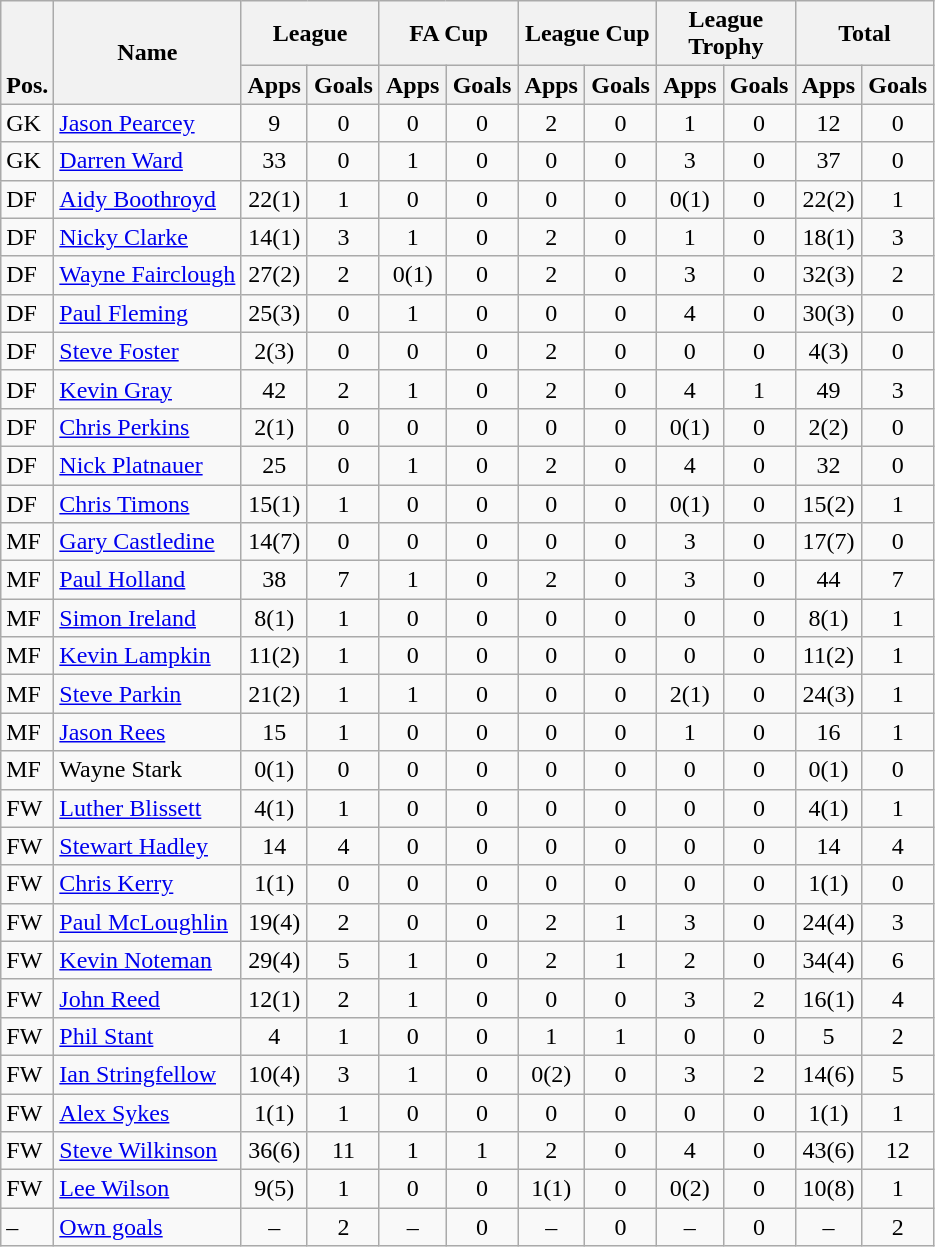<table class="wikitable" style="text-align:center">
<tr>
<th rowspan="2" valign="bottom">Pos.</th>
<th rowspan="2">Name</th>
<th colspan="2" width="85">League</th>
<th colspan="2" width="85">FA Cup</th>
<th colspan="2" width="85">League Cup</th>
<th colspan="2" width="85">League Trophy</th>
<th colspan="2" width="85">Total</th>
</tr>
<tr>
<th>Apps</th>
<th>Goals</th>
<th>Apps</th>
<th>Goals</th>
<th>Apps</th>
<th>Goals</th>
<th>Apps</th>
<th>Goals</th>
<th>Apps</th>
<th>Goals</th>
</tr>
<tr>
<td align="left">GK</td>
<td align="left"> <a href='#'>Jason Pearcey</a></td>
<td>9</td>
<td>0</td>
<td>0</td>
<td>0</td>
<td>2</td>
<td>0</td>
<td>1</td>
<td>0</td>
<td>12</td>
<td>0</td>
</tr>
<tr>
<td align="left">GK</td>
<td align="left"> <a href='#'>Darren Ward</a></td>
<td>33</td>
<td>0</td>
<td>1</td>
<td>0</td>
<td>0</td>
<td>0</td>
<td>3</td>
<td>0</td>
<td>37</td>
<td>0</td>
</tr>
<tr>
<td align="left">DF</td>
<td align="left"> <a href='#'>Aidy Boothroyd</a></td>
<td>22(1)</td>
<td>1</td>
<td>0</td>
<td>0</td>
<td>0</td>
<td>0</td>
<td>0(1)</td>
<td>0</td>
<td>22(2)</td>
<td>1</td>
</tr>
<tr>
<td align="left">DF</td>
<td align="left"> <a href='#'>Nicky Clarke</a></td>
<td>14(1)</td>
<td>3</td>
<td>1</td>
<td>0</td>
<td>2</td>
<td>0</td>
<td>1</td>
<td>0</td>
<td>18(1)</td>
<td>3</td>
</tr>
<tr>
<td align="left">DF</td>
<td align="left"> <a href='#'>Wayne Fairclough</a></td>
<td>27(2)</td>
<td>2</td>
<td>0(1)</td>
<td>0</td>
<td>2</td>
<td>0</td>
<td>3</td>
<td>0</td>
<td>32(3)</td>
<td>2</td>
</tr>
<tr>
<td align="left">DF</td>
<td align="left"> <a href='#'>Paul Fleming</a></td>
<td>25(3)</td>
<td>0</td>
<td>1</td>
<td>0</td>
<td>0</td>
<td>0</td>
<td>4</td>
<td>0</td>
<td>30(3)</td>
<td>0</td>
</tr>
<tr>
<td align="left">DF</td>
<td align="left"> <a href='#'>Steve Foster</a></td>
<td>2(3)</td>
<td>0</td>
<td>0</td>
<td>0</td>
<td>2</td>
<td>0</td>
<td>0</td>
<td>0</td>
<td>4(3)</td>
<td>0</td>
</tr>
<tr>
<td align="left">DF</td>
<td align="left"> <a href='#'>Kevin Gray</a></td>
<td>42</td>
<td>2</td>
<td>1</td>
<td>0</td>
<td>2</td>
<td>0</td>
<td>4</td>
<td>1</td>
<td>49</td>
<td>3</td>
</tr>
<tr>
<td align="left">DF</td>
<td align="left"> <a href='#'>Chris Perkins</a></td>
<td>2(1)</td>
<td>0</td>
<td>0</td>
<td>0</td>
<td>0</td>
<td>0</td>
<td>0(1)</td>
<td>0</td>
<td>2(2)</td>
<td>0</td>
</tr>
<tr>
<td align="left">DF</td>
<td align="left"> <a href='#'>Nick Platnauer</a></td>
<td>25</td>
<td>0</td>
<td>1</td>
<td>0</td>
<td>2</td>
<td>0</td>
<td>4</td>
<td>0</td>
<td>32</td>
<td>0</td>
</tr>
<tr>
<td align="left">DF</td>
<td align="left"> <a href='#'>Chris Timons</a></td>
<td>15(1)</td>
<td>1</td>
<td>0</td>
<td>0</td>
<td>0</td>
<td>0</td>
<td>0(1)</td>
<td>0</td>
<td>15(2)</td>
<td>1</td>
</tr>
<tr>
<td align="left">MF</td>
<td align="left"> <a href='#'>Gary Castledine</a></td>
<td>14(7)</td>
<td>0</td>
<td>0</td>
<td>0</td>
<td>0</td>
<td>0</td>
<td>3</td>
<td>0</td>
<td>17(7)</td>
<td>0</td>
</tr>
<tr>
<td align="left">MF</td>
<td align="left"> <a href='#'>Paul Holland</a></td>
<td>38</td>
<td>7</td>
<td>1</td>
<td>0</td>
<td>2</td>
<td>0</td>
<td>3</td>
<td>0</td>
<td>44</td>
<td>7</td>
</tr>
<tr>
<td align="left">MF</td>
<td align="left"> <a href='#'>Simon Ireland</a></td>
<td>8(1)</td>
<td>1</td>
<td>0</td>
<td>0</td>
<td>0</td>
<td>0</td>
<td>0</td>
<td>0</td>
<td>8(1)</td>
<td>1</td>
</tr>
<tr>
<td align="left">MF</td>
<td align="left"> <a href='#'>Kevin Lampkin</a></td>
<td>11(2)</td>
<td>1</td>
<td>0</td>
<td>0</td>
<td>0</td>
<td>0</td>
<td>0</td>
<td>0</td>
<td>11(2)</td>
<td>1</td>
</tr>
<tr>
<td align="left">MF</td>
<td align="left"> <a href='#'>Steve Parkin</a></td>
<td>21(2)</td>
<td>1</td>
<td>1</td>
<td>0</td>
<td>0</td>
<td>0</td>
<td>2(1)</td>
<td>0</td>
<td>24(3)</td>
<td>1</td>
</tr>
<tr>
<td align="left">MF</td>
<td align="left"> <a href='#'>Jason Rees</a></td>
<td>15</td>
<td>1</td>
<td>0</td>
<td>0</td>
<td>0</td>
<td>0</td>
<td>1</td>
<td>0</td>
<td>16</td>
<td>1</td>
</tr>
<tr>
<td align="left">MF</td>
<td align="left"> Wayne Stark</td>
<td>0(1)</td>
<td>0</td>
<td>0</td>
<td>0</td>
<td>0</td>
<td>0</td>
<td>0</td>
<td>0</td>
<td>0(1)</td>
<td>0</td>
</tr>
<tr>
<td align="left">FW</td>
<td align="left"> <a href='#'>Luther Blissett</a></td>
<td>4(1)</td>
<td>1</td>
<td>0</td>
<td>0</td>
<td>0</td>
<td>0</td>
<td>0</td>
<td>0</td>
<td>4(1)</td>
<td>1</td>
</tr>
<tr>
<td align="left">FW</td>
<td align="left"> <a href='#'>Stewart Hadley</a></td>
<td>14</td>
<td>4</td>
<td>0</td>
<td>0</td>
<td>0</td>
<td>0</td>
<td>0</td>
<td>0</td>
<td>14</td>
<td>4</td>
</tr>
<tr>
<td align="left">FW</td>
<td align="left"> <a href='#'>Chris Kerry</a></td>
<td>1(1)</td>
<td>0</td>
<td>0</td>
<td>0</td>
<td>0</td>
<td>0</td>
<td>0</td>
<td>0</td>
<td>1(1)</td>
<td>0</td>
</tr>
<tr>
<td align="left">FW</td>
<td align="left"> <a href='#'>Paul McLoughlin</a></td>
<td>19(4)</td>
<td>2</td>
<td>0</td>
<td>0</td>
<td>2</td>
<td>1</td>
<td>3</td>
<td>0</td>
<td>24(4)</td>
<td>3</td>
</tr>
<tr>
<td align="left">FW</td>
<td align="left"> <a href='#'>Kevin Noteman</a></td>
<td>29(4)</td>
<td>5</td>
<td>1</td>
<td>0</td>
<td>2</td>
<td>1</td>
<td>2</td>
<td>0</td>
<td>34(4)</td>
<td>6</td>
</tr>
<tr>
<td align="left">FW</td>
<td align="left"> <a href='#'>John Reed</a></td>
<td>12(1)</td>
<td>2</td>
<td>1</td>
<td>0</td>
<td>0</td>
<td>0</td>
<td>3</td>
<td>2</td>
<td>16(1)</td>
<td>4</td>
</tr>
<tr>
<td align="left">FW</td>
<td align="left"> <a href='#'>Phil Stant</a></td>
<td>4</td>
<td>1</td>
<td>0</td>
<td>0</td>
<td>1</td>
<td>1</td>
<td>0</td>
<td>0</td>
<td>5</td>
<td>2</td>
</tr>
<tr>
<td align="left">FW</td>
<td align="left"> <a href='#'>Ian Stringfellow</a></td>
<td>10(4)</td>
<td>3</td>
<td>1</td>
<td>0</td>
<td>0(2)</td>
<td>0</td>
<td>3</td>
<td>2</td>
<td>14(6)</td>
<td>5</td>
</tr>
<tr>
<td align="left">FW</td>
<td align="left"> <a href='#'>Alex Sykes</a></td>
<td>1(1)</td>
<td>1</td>
<td>0</td>
<td>0</td>
<td>0</td>
<td>0</td>
<td>0</td>
<td>0</td>
<td>1(1)</td>
<td>1</td>
</tr>
<tr>
<td align="left">FW</td>
<td align="left"> <a href='#'>Steve Wilkinson</a></td>
<td>36(6)</td>
<td>11</td>
<td>1</td>
<td>1</td>
<td>2</td>
<td>0</td>
<td>4</td>
<td>0</td>
<td>43(6)</td>
<td>12</td>
</tr>
<tr>
<td align="left">FW</td>
<td align="left"> <a href='#'>Lee Wilson</a></td>
<td>9(5)</td>
<td>1</td>
<td>0</td>
<td>0</td>
<td>1(1)</td>
<td>0</td>
<td>0(2)</td>
<td>0</td>
<td>10(8)</td>
<td>1</td>
</tr>
<tr>
<td align="left">–</td>
<td align="left"><a href='#'>Own goals</a></td>
<td>–</td>
<td>2</td>
<td>–</td>
<td>0</td>
<td>–</td>
<td>0</td>
<td>–</td>
<td>0</td>
<td>–</td>
<td>2</td>
</tr>
</table>
